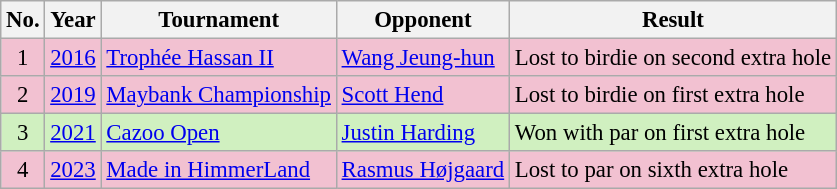<table class="wikitable" style="font-size:95%;">
<tr>
<th>No.</th>
<th>Year</th>
<th>Tournament</th>
<th>Opponent</th>
<th>Result</th>
</tr>
<tr style="background:#F2C1D1;">
<td align=center>1</td>
<td><a href='#'>2016</a></td>
<td><a href='#'>Trophée Hassan II</a></td>
<td> <a href='#'>Wang Jeung-hun</a></td>
<td>Lost to birdie on second extra hole</td>
</tr>
<tr style="background:#F2C1D1;">
<td align=center>2</td>
<td><a href='#'>2019</a></td>
<td><a href='#'>Maybank Championship</a></td>
<td> <a href='#'>Scott Hend</a></td>
<td>Lost to birdie on first extra hole</td>
</tr>
<tr style="background:#D0F0C0;">
<td align=center>3</td>
<td><a href='#'>2021</a></td>
<td><a href='#'>Cazoo Open</a></td>
<td> <a href='#'>Justin Harding</a></td>
<td>Won with par on first extra hole</td>
</tr>
<tr style="background:#F2C1D1;">
<td align=center>4</td>
<td><a href='#'>2023</a></td>
<td><a href='#'>Made in HimmerLand</a></td>
<td> <a href='#'>Rasmus Højgaard</a></td>
<td>Lost to par on sixth extra hole</td>
</tr>
</table>
